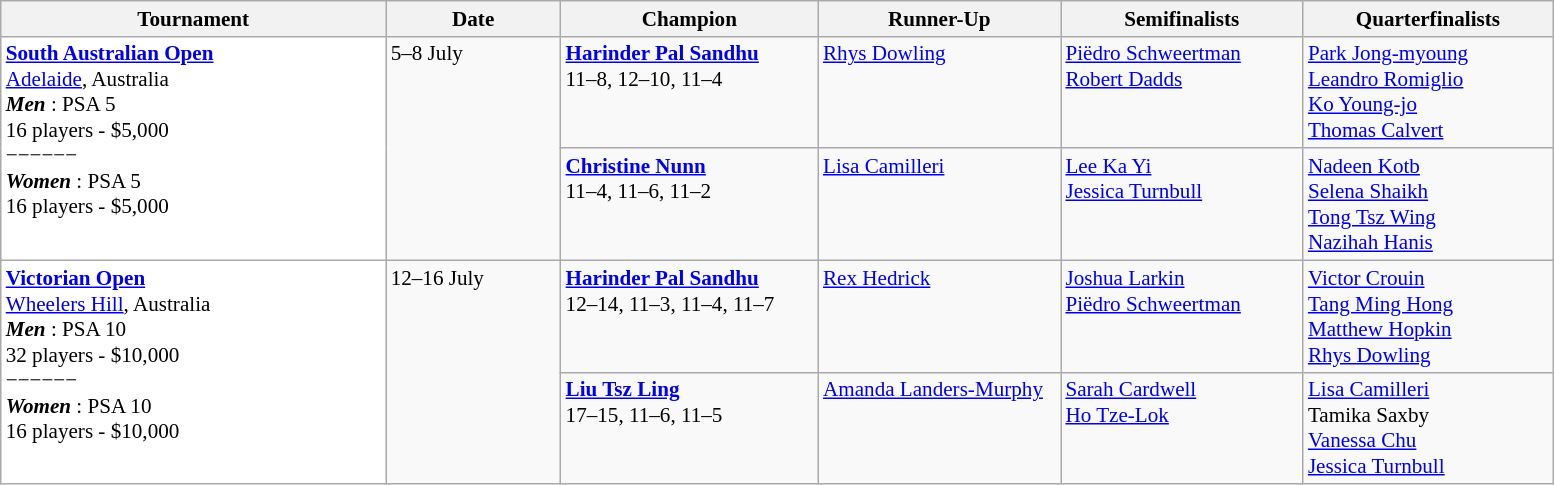<table class="wikitable" style="font-size:88%">
<tr>
<th width=250>Tournament</th>
<th width=110>Date</th>
<th width=165>Champion</th>
<th width=155>Runner-Up</th>
<th width=155>Semifinalists</th>
<th width=160>Quarterfinalists</th>
</tr>
<tr valign=top>
<td rowspan=2 style="background:#fff;"><strong><a href='#'>South Australian Open</a></strong><br> <a href='#'>Adelaide</a>, Australia<br><strong> <em>Men</em> </strong>: PSA 5<br>16 players - $5,000<br>−−−−−−<br><strong> <em>Women</em> </strong>: PSA 5<br>16 players - $5,000</td>
<td rowspan=2>5–8 July</td>
<td> <strong><a href='#'>Harinder Pal Sandhu</a></strong><br>11–8, 12–10, 11–4</td>
<td> <a href='#'>Rhys Dowling</a></td>
<td> <a href='#'>Piëdro Schweertman</a><br> <a href='#'>Robert Dadds</a></td>
<td> <a href='#'>Park Jong-myoung</a><br> <a href='#'>Leandro Romiglio</a><br> <a href='#'>Ko Young-jo</a><br> <a href='#'>Thomas Calvert</a></td>
</tr>
<tr valign=top>
<td> <strong><a href='#'>Christine Nunn</a></strong><br>11–4, 11–6, 11–2</td>
<td> <a href='#'>Lisa Camilleri</a></td>
<td> <a href='#'>Lee Ka Yi</a><br> <a href='#'>Jessica Turnbull</a></td>
<td> <a href='#'>Nadeen Kotb</a><br> <a href='#'>Selena Shaikh</a><br> <a href='#'>Tong Tsz Wing</a><br> <a href='#'>Nazihah Hanis</a></td>
</tr>
<tr valign=top>
<td rowspan=2 style="background:#fff;"><strong><a href='#'>Victorian Open</a></strong><br> <a href='#'>Wheelers Hill</a>, Australia<br><strong> <em>Men</em> </strong>: PSA 10<br>32 players - $10,000<br>−−−−−−<br><strong> <em>Women</em> </strong>: PSA 10<br>16 players - $10,000</td>
<td rowspan=2>12–16 July</td>
<td> <strong><a href='#'>Harinder Pal Sandhu</a></strong><br>12–14, 11–3, 11–4, 11–7</td>
<td> <a href='#'>Rex Hedrick</a></td>
<td> <a href='#'>Joshua Larkin</a><br> <a href='#'>Piëdro Schweertman</a></td>
<td> <a href='#'>Victor Crouin</a><br> <a href='#'>Tang Ming Hong</a><br> <a href='#'>Matthew Hopkin</a><br> <a href='#'>Rhys Dowling</a></td>
</tr>
<tr valign=top>
<td> <strong><a href='#'>Liu Tsz Ling</a></strong><br>17–15, 11–6, 11–5</td>
<td> <a href='#'>Amanda Landers-Murphy</a></td>
<td> <a href='#'>Sarah Cardwell</a><br> <a href='#'>Ho Tze-Lok</a></td>
<td> <a href='#'>Lisa Camilleri</a><br> Tamika Saxby<br> <a href='#'>Vanessa Chu</a><br> <a href='#'>Jessica Turnbull</a></td>
</tr>
</table>
